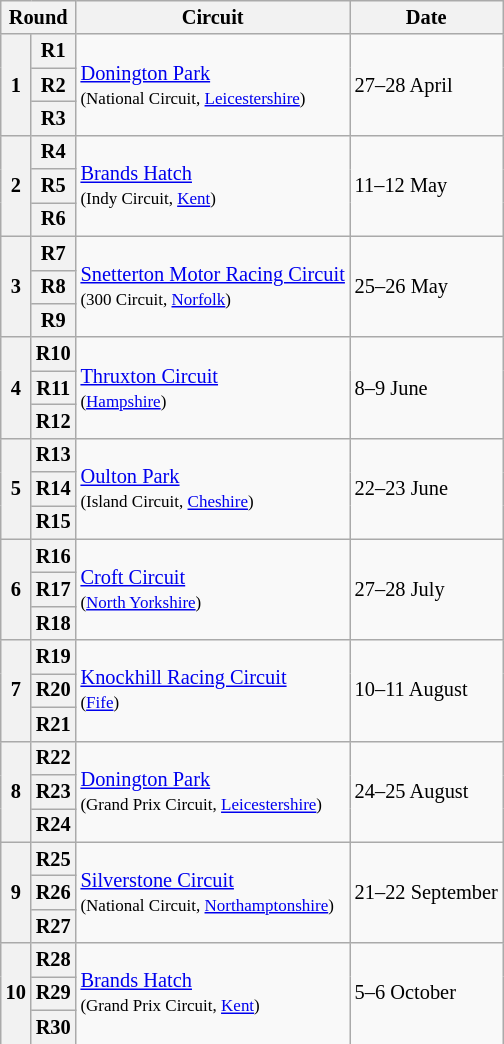<table class="wikitable" style="font-size:85%">
<tr>
<th colspan=2>Round</th>
<th>Circuit</th>
<th>Date</th>
</tr>
<tr>
<th rowspan=3>1</th>
<th>R1</th>
<td rowspan=3><a href='#'>Donington Park</a><br><small>(National Circuit, <a href='#'>Leicestershire</a>)</small></td>
<td rowspan=3>27–28 April</td>
</tr>
<tr>
<th>R2</th>
</tr>
<tr>
<th>R3</th>
</tr>
<tr>
<th rowspan=3>2</th>
<th>R4</th>
<td rowspan=3><a href='#'>Brands Hatch</a><br><small>(Indy Circuit, <a href='#'>Kent</a>)</small></td>
<td rowspan=3>11–12 May</td>
</tr>
<tr>
<th>R5</th>
</tr>
<tr>
<th>R6</th>
</tr>
<tr>
<th rowspan=3>3</th>
<th>R7</th>
<td rowspan=3><a href='#'>Snetterton Motor Racing Circuit</a><br><small>(300 Circuit, <a href='#'>Norfolk</a>)</small></td>
<td rowspan=3>25–26 May</td>
</tr>
<tr>
<th>R8</th>
</tr>
<tr>
<th>R9</th>
</tr>
<tr>
<th rowspan=3>4</th>
<th>R10</th>
<td rowspan=3><a href='#'>Thruxton Circuit</a><br><small>(<a href='#'>Hampshire</a>)</small></td>
<td rowspan=3>8–9 June</td>
</tr>
<tr>
<th>R11</th>
</tr>
<tr>
<th>R12</th>
</tr>
<tr>
<th rowspan=3>5</th>
<th>R13</th>
<td rowspan=3><a href='#'>Oulton Park</a><br><small>(Island Circuit, <a href='#'>Cheshire</a>)</small></td>
<td rowspan=3>22–23 June</td>
</tr>
<tr>
<th>R14</th>
</tr>
<tr>
<th>R15</th>
</tr>
<tr>
<th rowspan=3>6</th>
<th>R16</th>
<td rowspan=3><a href='#'>Croft Circuit</a><br><small>(<a href='#'>North Yorkshire</a>)</small></td>
<td rowspan=3>27–28 July</td>
</tr>
<tr>
<th>R17</th>
</tr>
<tr>
<th>R18</th>
</tr>
<tr>
<th rowspan=3>7</th>
<th>R19</th>
<td rowspan=3><a href='#'>Knockhill Racing Circuit</a><br><small>(<a href='#'>Fife</a>)</small></td>
<td rowspan=3>10–11 August</td>
</tr>
<tr>
<th>R20</th>
</tr>
<tr>
<th>R21</th>
</tr>
<tr>
<th rowspan=3>8</th>
<th>R22</th>
<td rowspan=3><a href='#'>Donington Park</a><br><small>(Grand Prix Circuit, <a href='#'>Leicestershire</a>)</small></td>
<td rowspan=3>24–25 August</td>
</tr>
<tr>
<th>R23</th>
</tr>
<tr>
<th>R24</th>
</tr>
<tr>
<th rowspan=3>9</th>
<th>R25</th>
<td rowspan=3><a href='#'>Silverstone Circuit</a><br><small>(National Circuit, <a href='#'>Northamptonshire</a>)</small></td>
<td rowspan=3>21–22 September</td>
</tr>
<tr>
<th>R26</th>
</tr>
<tr>
<th>R27</th>
</tr>
<tr>
<th rowspan=3>10</th>
<th>R28</th>
<td rowspan=3><a href='#'>Brands Hatch</a><br><small>(Grand Prix Circuit, <a href='#'>Kent</a>)</small></td>
<td rowspan=3>5–6 October</td>
</tr>
<tr>
<th>R29</th>
</tr>
<tr>
<th>R30</th>
</tr>
</table>
